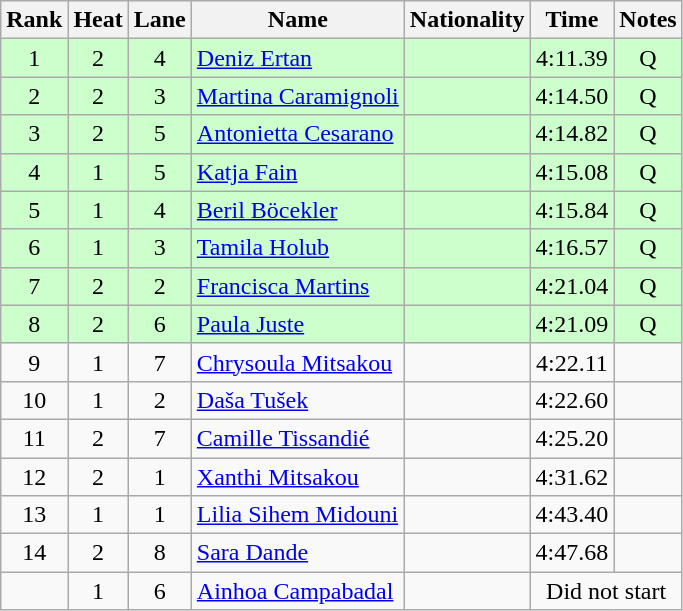<table class="wikitable sortable" style="text-align:center">
<tr>
<th>Rank</th>
<th>Heat</th>
<th>Lane</th>
<th>Name</th>
<th>Nationality</th>
<th>Time</th>
<th>Notes</th>
</tr>
<tr bgcolor=ccffcc>
<td>1</td>
<td>2</td>
<td>4</td>
<td align=left><a href='#'>Deniz Ertan</a></td>
<td align=left></td>
<td>4:11.39</td>
<td>Q</td>
</tr>
<tr bgcolor=ccffcc>
<td>2</td>
<td>2</td>
<td>3</td>
<td align=left><a href='#'>Martina Caramignoli</a></td>
<td align=left></td>
<td>4:14.50</td>
<td>Q</td>
</tr>
<tr bgcolor=ccffcc>
<td>3</td>
<td>2</td>
<td>5</td>
<td align=left><a href='#'>Antonietta Cesarano</a></td>
<td align=left></td>
<td>4:14.82</td>
<td>Q</td>
</tr>
<tr bgcolor=ccffcc>
<td>4</td>
<td>1</td>
<td>5</td>
<td align=left><a href='#'>Katja Fain</a></td>
<td align=left></td>
<td>4:15.08</td>
<td>Q</td>
</tr>
<tr bgcolor=ccffcc>
<td>5</td>
<td>1</td>
<td>4</td>
<td align=left><a href='#'>Beril Böcekler</a></td>
<td align=left></td>
<td>4:15.84</td>
<td>Q</td>
</tr>
<tr bgcolor=ccffcc>
<td>6</td>
<td>1</td>
<td>3</td>
<td align=left><a href='#'>Tamila Holub</a></td>
<td align=left></td>
<td>4:16.57</td>
<td>Q</td>
</tr>
<tr bgcolor=ccffcc>
<td>7</td>
<td>2</td>
<td>2</td>
<td align=left><a href='#'>Francisca Martins</a></td>
<td align=left></td>
<td>4:21.04</td>
<td>Q</td>
</tr>
<tr bgcolor=ccffcc>
<td>8</td>
<td>2</td>
<td>6</td>
<td align=left><a href='#'>Paula Juste</a></td>
<td align=left></td>
<td>4:21.09</td>
<td>Q</td>
</tr>
<tr>
<td>9</td>
<td>1</td>
<td>7</td>
<td align=left><a href='#'>Chrysoula Mitsakou</a></td>
<td align=left></td>
<td>4:22.11</td>
<td></td>
</tr>
<tr>
<td>10</td>
<td>1</td>
<td>2</td>
<td align=left><a href='#'>Daša Tušek</a></td>
<td align=left></td>
<td>4:22.60</td>
<td></td>
</tr>
<tr>
<td>11</td>
<td>2</td>
<td>7</td>
<td align=left><a href='#'>Camille Tissandié</a></td>
<td align=left></td>
<td>4:25.20</td>
<td></td>
</tr>
<tr>
<td>12</td>
<td>2</td>
<td>1</td>
<td align=left><a href='#'>Xanthi Mitsakou</a></td>
<td align=left></td>
<td>4:31.62</td>
<td></td>
</tr>
<tr>
<td>13</td>
<td>1</td>
<td>1</td>
<td align=left><a href='#'>Lilia Sihem Midouni</a></td>
<td align=left></td>
<td>4:43.40</td>
<td></td>
</tr>
<tr>
<td>14</td>
<td>2</td>
<td>8</td>
<td align=left><a href='#'>Sara Dande</a></td>
<td align=left></td>
<td>4:47.68</td>
<td></td>
</tr>
<tr>
<td></td>
<td>1</td>
<td>6</td>
<td align=left><a href='#'>Ainhoa Campabadal</a></td>
<td align=left></td>
<td colspan=2>Did not start</td>
</tr>
</table>
